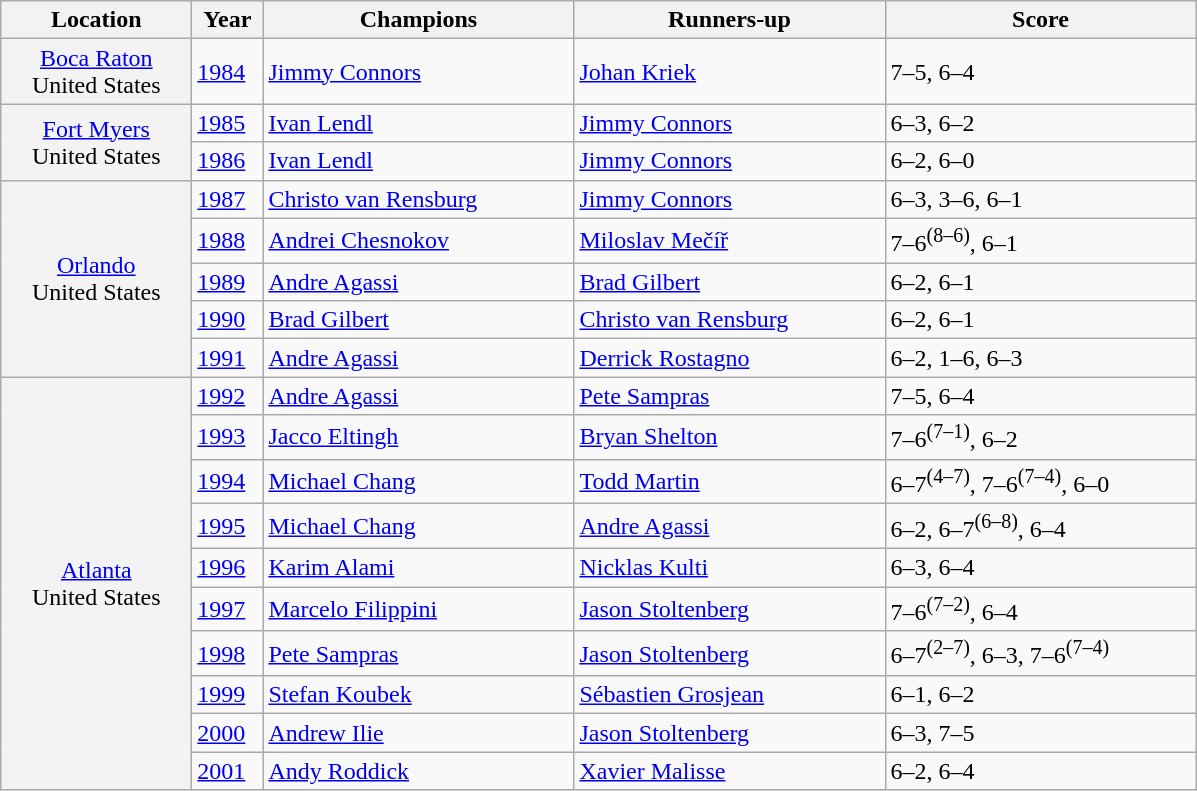<table class=wikitable>
<tr>
<th style="width:120px">Location</th>
<th style="width:40px">Year</th>
<th style="width:200px">Champions</th>
<th style="width:200px">Runners-up</th>
<th style="width:200px" class="unsortable">Score</th>
</tr>
<tr>
<td rowspan=1 align=center bgcolor=#f3f3f3><a href='#'>Boca Raton</a><br> United States</td>
<td><a href='#'>1984</a></td>
<td> <a href='#'>Jimmy Connors</a></td>
<td> <a href='#'>Johan Kriek</a></td>
<td>7–5, 6–4</td>
</tr>
<tr>
<td rowspan=2 align=center bgcolor=#f3f3f3><a href='#'>Fort Myers</a><br> United States</td>
<td><a href='#'>1985</a></td>
<td> <a href='#'>Ivan Lendl</a></td>
<td> <a href='#'>Jimmy Connors</a></td>
<td>6–3, 6–2</td>
</tr>
<tr>
<td><a href='#'>1986</a></td>
<td> <a href='#'>Ivan Lendl</a></td>
<td> <a href='#'>Jimmy Connors</a></td>
<td>6–2, 6–0</td>
</tr>
<tr>
<td rowspan=5 align=center bgcolor=#f3f3f3><a href='#'>Orlando</a><br> United States</td>
<td><a href='#'>1987</a></td>
<td> <a href='#'>Christo van Rensburg</a></td>
<td> <a href='#'>Jimmy Connors</a></td>
<td>6–3, 3–6, 6–1</td>
</tr>
<tr>
<td><a href='#'>1988</a></td>
<td> <a href='#'>Andrei Chesnokov</a></td>
<td> <a href='#'>Miloslav Mečíř</a></td>
<td>7–6<sup>(8–6)</sup>, 6–1</td>
</tr>
<tr>
<td><a href='#'>1989</a></td>
<td> <a href='#'>Andre Agassi</a></td>
<td> <a href='#'>Brad Gilbert</a></td>
<td>6–2, 6–1</td>
</tr>
<tr>
<td><a href='#'>1990</a></td>
<td> <a href='#'>Brad Gilbert</a></td>
<td> <a href='#'>Christo van Rensburg</a></td>
<td>6–2, 6–1</td>
</tr>
<tr>
<td><a href='#'>1991</a></td>
<td> <a href='#'>Andre Agassi</a></td>
<td> <a href='#'>Derrick Rostagno</a></td>
<td>6–2, 1–6, 6–3</td>
</tr>
<tr>
<td rowspan=10 align=center bgcolor=#f3f3f3><a href='#'>Atlanta</a><br> United States</td>
<td><a href='#'>1992</a></td>
<td> <a href='#'>Andre Agassi</a></td>
<td> <a href='#'>Pete Sampras</a></td>
<td>7–5, 6–4</td>
</tr>
<tr>
<td><a href='#'>1993</a></td>
<td> <a href='#'>Jacco Eltingh</a></td>
<td> <a href='#'>Bryan Shelton</a></td>
<td>7–6<sup>(7–1)</sup>, 6–2</td>
</tr>
<tr>
<td><a href='#'>1994</a></td>
<td> <a href='#'>Michael Chang</a></td>
<td> <a href='#'>Todd Martin</a></td>
<td>6–7<sup>(4–7)</sup>, 7–6<sup>(7–4)</sup>, 6–0</td>
</tr>
<tr>
<td><a href='#'>1995</a></td>
<td> <a href='#'>Michael Chang</a></td>
<td> <a href='#'>Andre Agassi</a></td>
<td>6–2, 6–7<sup>(6–8)</sup>, 6–4</td>
</tr>
<tr>
<td><a href='#'>1996</a></td>
<td> <a href='#'>Karim Alami</a></td>
<td> <a href='#'>Nicklas Kulti</a></td>
<td>6–3, 6–4</td>
</tr>
<tr>
<td><a href='#'>1997</a></td>
<td> <a href='#'>Marcelo Filippini</a></td>
<td> <a href='#'>Jason Stoltenberg</a></td>
<td>7–6<sup>(7–2)</sup>, 6–4</td>
</tr>
<tr>
<td><a href='#'>1998</a></td>
<td> <a href='#'>Pete Sampras</a></td>
<td> <a href='#'>Jason Stoltenberg</a></td>
<td>6–7<sup>(2–7)</sup>, 6–3, 7–6<sup>(7–4)</sup></td>
</tr>
<tr>
<td><a href='#'>1999</a></td>
<td> <a href='#'>Stefan Koubek</a></td>
<td> <a href='#'>Sébastien Grosjean</a></td>
<td>6–1, 6–2</td>
</tr>
<tr>
<td><a href='#'>2000</a></td>
<td> <a href='#'>Andrew Ilie</a></td>
<td> <a href='#'>Jason Stoltenberg</a></td>
<td>6–3, 7–5</td>
</tr>
<tr>
<td><a href='#'>2001</a></td>
<td> <a href='#'>Andy Roddick</a></td>
<td> <a href='#'>Xavier Malisse</a></td>
<td>6–2, 6–4</td>
</tr>
</table>
